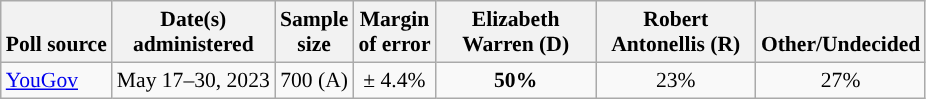<table class="wikitable" style="font-size:90%;text-align:center;">
<tr valign=bottom>
<th>Poll source</th>
<th>Date(s)<br>administered</th>
<th>Sample<br>size</th>
<th>Margin<br>of error</th>
<th style="width:100px;">Elizabeth<br>Warren (D)</th>
<th style="width:100px;">Robert<br>Antonellis (R)</th>
<th>Other/Undecided</th>
</tr>
<tr>
<td rowspan=2 style="text-align:left"><a href='#'>YouGov</a></td>
<td rowspan=2>May 17–30, 2023</td>
<td rowspan=2>700 (A)</td>
<td rowspan=2>± 4.4%</td>
<td><strong>50%</strong></td>
<td>23%</td>
<td>27%</td>
</tr>
</table>
